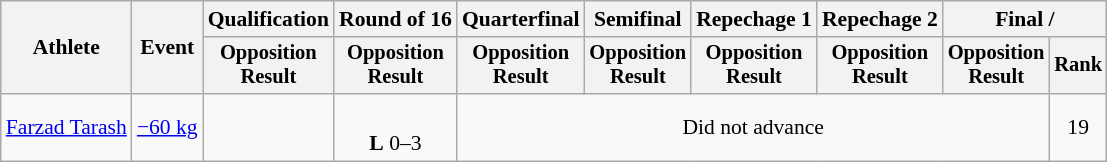<table class="wikitable" style="font-size:90%">
<tr>
<th rowspan=2>Athlete</th>
<th rowspan=2>Event</th>
<th>Qualification</th>
<th>Round of 16</th>
<th>Quarterfinal</th>
<th>Semifinal</th>
<th>Repechage 1</th>
<th>Repechage 2</th>
<th colspan=2>Final / </th>
</tr>
<tr style="font-size: 95%">
<th>Opposition<br>Result</th>
<th>Opposition<br>Result</th>
<th>Opposition<br>Result</th>
<th>Opposition<br>Result</th>
<th>Opposition<br>Result</th>
<th>Opposition<br>Result</th>
<th>Opposition<br>Result</th>
<th>Rank</th>
</tr>
<tr align=center>
<td align=left><a href='#'>Farzad Tarash</a></td>
<td align=left><a href='#'>−60 kg</a></td>
<td></td>
<td><br><strong>L</strong> 0–3 <sup></sup></td>
<td colspan=5>Did not advance</td>
<td>19</td>
</tr>
</table>
